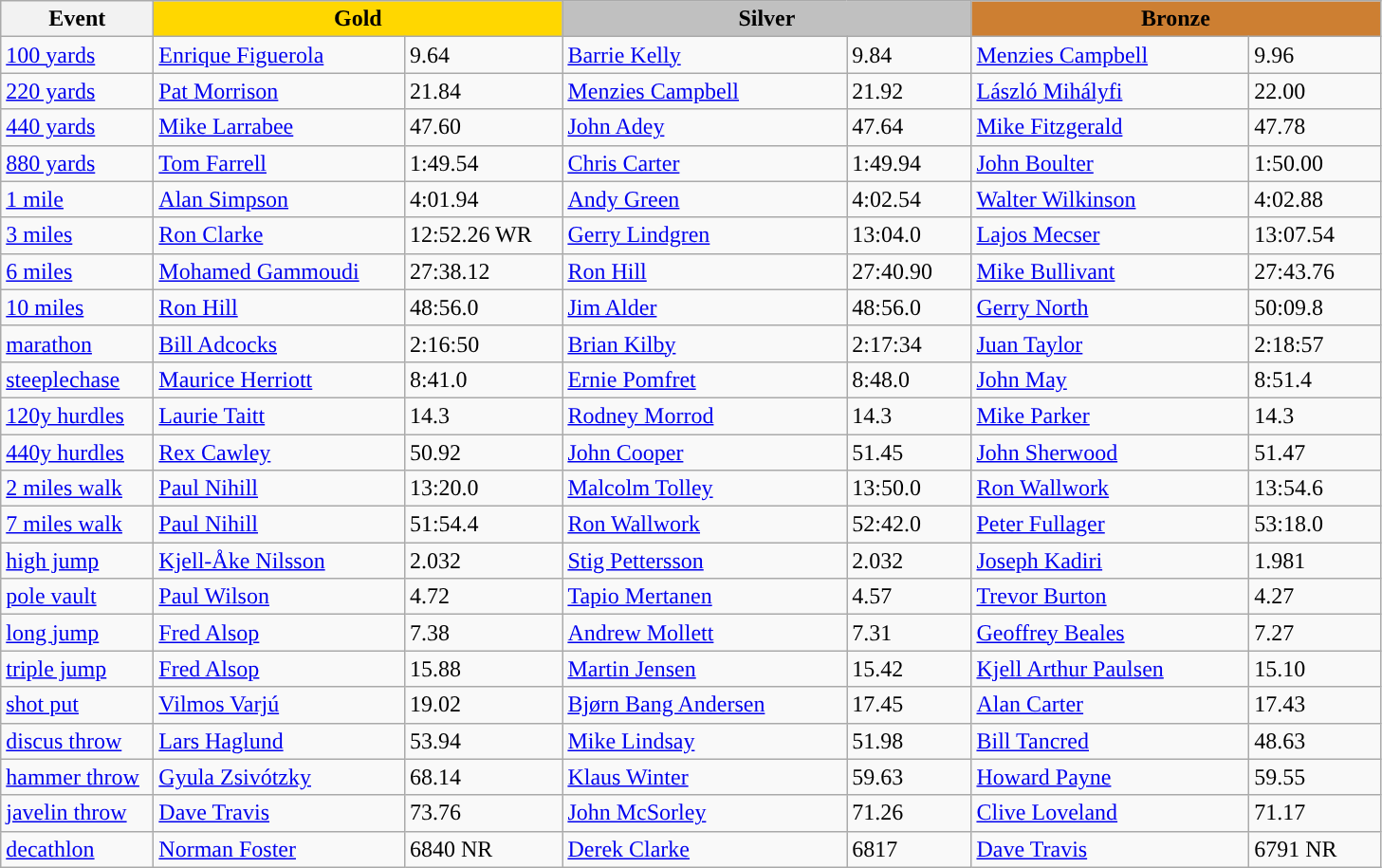<table class="wikitable" style="text-align:left">
<tr>
<th width=100>Event</th>
<th colspan="2" width="280" style="background:gold;">Gold</th>
<th colspan="2" width="280" style="background:silver;">Silver</th>
<th colspan="2" width="280" style="background:#CD7F32;">Bronze</th>
</tr>
<tr>
<td><a href='#'>100 yards</a></td>
<td> <a href='#'>Enrique Figuerola</a></td>
<td>9.64</td>
<td><a href='#'>Barrie Kelly</a></td>
<td>9.84</td>
<td> <a href='#'>Menzies Campbell</a></td>
<td>9.96</td>
</tr>
<tr>
<td><a href='#'>220 yards</a></td>
<td><a href='#'>Pat Morrison</a></td>
<td>21.84</td>
<td> <a href='#'>Menzies Campbell</a></td>
<td>21.92</td>
<td> <a href='#'>László Mihályfi</a></td>
<td>22.00</td>
</tr>
<tr>
<td><a href='#'>440 yards</a></td>
<td> <a href='#'>Mike Larrabee</a></td>
<td>47.60</td>
<td><a href='#'>John Adey</a></td>
<td>47.64</td>
<td><a href='#'>Mike Fitzgerald</a></td>
<td>47.78</td>
</tr>
<tr>
<td><a href='#'>880 yards</a></td>
<td> <a href='#'>Tom Farrell</a></td>
<td>1:49.54</td>
<td><a href='#'>Chris Carter</a></td>
<td>1:49.94</td>
<td><a href='#'>John Boulter</a></td>
<td>1:50.00</td>
</tr>
<tr>
<td><a href='#'>1 mile</a></td>
<td><a href='#'>Alan Simpson</a></td>
<td>4:01.94</td>
<td><a href='#'>Andy Green</a></td>
<td>4:02.54</td>
<td><a href='#'>Walter Wilkinson</a></td>
<td>4:02.88</td>
</tr>
<tr>
<td><a href='#'>3 miles</a></td>
<td> <a href='#'>Ron Clarke</a></td>
<td>12:52.26 WR</td>
<td> <a href='#'>Gerry Lindgren</a></td>
<td>13:04.0</td>
<td> <a href='#'>Lajos Mecser</a></td>
<td>13:07.54</td>
</tr>
<tr>
<td><a href='#'>6 miles</a></td>
<td> <a href='#'>Mohamed Gammoudi</a></td>
<td>27:38.12</td>
<td><a href='#'>Ron Hill</a></td>
<td>27:40.90</td>
<td><a href='#'>Mike Bullivant</a></td>
<td>27:43.76</td>
</tr>
<tr>
<td><a href='#'>10 miles</a></td>
<td><a href='#'>Ron Hill</a></td>
<td>48:56.0</td>
<td> <a href='#'>Jim Alder</a></td>
<td>48:56.0</td>
<td><a href='#'>Gerry North</a></td>
<td>50:09.8</td>
</tr>
<tr>
<td><a href='#'>marathon</a></td>
<td><a href='#'>Bill Adcocks</a></td>
<td>2:16:50</td>
<td><a href='#'>Brian Kilby</a></td>
<td>2:17:34</td>
<td><a href='#'>Juan Taylor</a></td>
<td>2:18:57</td>
</tr>
<tr>
<td><a href='#'>steeplechase</a></td>
<td><a href='#'>Maurice Herriott</a></td>
<td>8:41.0</td>
<td><a href='#'>Ernie Pomfret</a></td>
<td>8:48.0</td>
<td><a href='#'>John May</a></td>
<td>8:51.4</td>
</tr>
<tr>
<td><a href='#'>120y hurdles</a></td>
<td><a href='#'>Laurie Taitt</a></td>
<td>14.3</td>
<td><a href='#'>Rodney Morrod</a></td>
<td>14.3</td>
<td><a href='#'>Mike Parker</a></td>
<td>14.3</td>
</tr>
<tr>
<td><a href='#'>440y hurdles</a></td>
<td> <a href='#'>Rex Cawley</a></td>
<td>50.92</td>
<td><a href='#'>John Cooper</a></td>
<td>51.45</td>
<td><a href='#'>John Sherwood</a></td>
<td>51.47</td>
</tr>
<tr>
<td><a href='#'>2 miles walk</a></td>
<td><a href='#'>Paul Nihill</a></td>
<td>13:20.0</td>
<td><a href='#'>Malcolm Tolley</a></td>
<td>13:50.0</td>
<td><a href='#'>Ron Wallwork</a></td>
<td>13:54.6</td>
</tr>
<tr>
<td><a href='#'>7 miles walk</a></td>
<td><a href='#'>Paul Nihill</a></td>
<td>51:54.4</td>
<td><a href='#'>Ron Wallwork</a></td>
<td>52:42.0</td>
<td><a href='#'>Peter Fullager</a></td>
<td>53:18.0</td>
</tr>
<tr>
<td><a href='#'>high jump</a></td>
<td> <a href='#'>Kjell-Åke Nilsson</a></td>
<td>2.032</td>
<td> <a href='#'>Stig Pettersson</a></td>
<td>2.032</td>
<td> <a href='#'>Joseph Kadiri</a></td>
<td>1.981</td>
</tr>
<tr>
<td><a href='#'>pole vault</a></td>
<td> <a href='#'>Paul Wilson</a></td>
<td>4.72</td>
<td> <a href='#'>Tapio Mertanen</a></td>
<td>4.57</td>
<td><a href='#'>Trevor Burton</a></td>
<td>4.27</td>
</tr>
<tr>
<td><a href='#'>long jump</a></td>
<td><a href='#'>Fred Alsop</a></td>
<td>7.38</td>
<td> <a href='#'>Andrew Mollett</a></td>
<td>7.31</td>
<td><a href='#'>Geoffrey Beales</a></td>
<td>7.27</td>
</tr>
<tr>
<td><a href='#'>triple jump</a></td>
<td><a href='#'>Fred Alsop</a></td>
<td>15.88</td>
<td> <a href='#'>Martin Jensen</a></td>
<td>15.42</td>
<td> <a href='#'>Kjell Arthur Paulsen</a></td>
<td>15.10</td>
</tr>
<tr>
<td><a href='#'>shot put</a></td>
<td> <a href='#'>Vilmos Varjú</a></td>
<td>19.02</td>
<td> <a href='#'>Bjørn Bang Andersen</a></td>
<td>17.45</td>
<td><a href='#'>Alan Carter</a></td>
<td>17.43</td>
</tr>
<tr>
<td><a href='#'>discus throw</a></td>
<td> <a href='#'>Lars Haglund</a></td>
<td>53.94</td>
<td> <a href='#'>Mike Lindsay</a></td>
<td>51.98</td>
<td><a href='#'>Bill Tancred</a></td>
<td>48.63</td>
</tr>
<tr>
<td><a href='#'>hammer throw</a></td>
<td> <a href='#'>Gyula Zsivótzky</a></td>
<td>68.14</td>
<td> <a href='#'>Klaus Winter</a></td>
<td>59.63</td>
<td><a href='#'>Howard Payne</a></td>
<td>59.55</td>
</tr>
<tr>
<td><a href='#'>javelin throw</a></td>
<td><a href='#'>Dave Travis</a></td>
<td>73.76</td>
<td><a href='#'>John McSorley</a></td>
<td>71.26</td>
<td><a href='#'>Clive Loveland</a></td>
<td>71.17</td>
</tr>
<tr>
<td><a href='#'>decathlon</a></td>
<td> <a href='#'>Norman Foster</a></td>
<td>6840 NR</td>
<td><a href='#'>Derek Clarke</a></td>
<td>6817</td>
<td><a href='#'>Dave Travis</a></td>
<td>6791 NR</td>
</tr>
</table>
